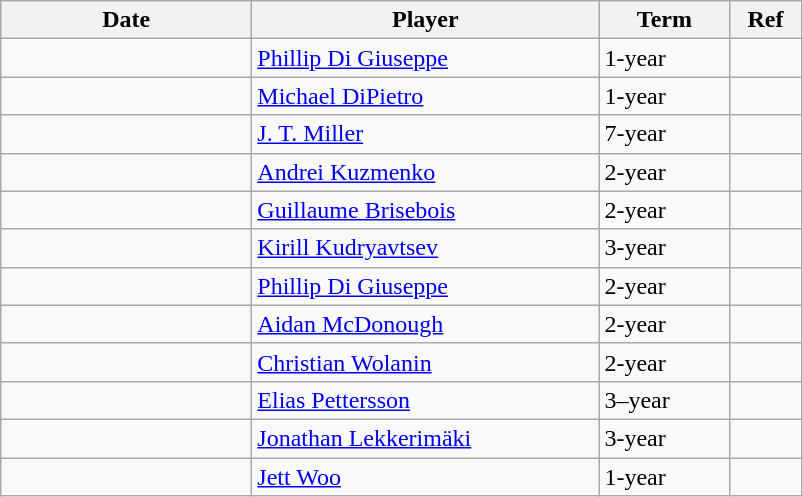<table class="wikitable">
<tr>
<th style="width: 10em;">Date</th>
<th style="width: 14em;">Player</th>
<th style="width: 5em;">Term</th>
<th style="width: 2.5em;">Ref</th>
</tr>
<tr>
<td></td>
<td><a href='#'>Phillip Di Giuseppe</a></td>
<td>1-year</td>
<td></td>
</tr>
<tr>
<td></td>
<td><a href='#'>Michael DiPietro</a></td>
<td>1-year</td>
<td></td>
</tr>
<tr>
<td></td>
<td><a href='#'>J. T. Miller</a></td>
<td>7-year</td>
<td></td>
</tr>
<tr>
<td></td>
<td><a href='#'>Andrei Kuzmenko</a></td>
<td>2-year</td>
<td></td>
</tr>
<tr>
<td></td>
<td><a href='#'>Guillaume Brisebois</a></td>
<td>2-year</td>
<td></td>
</tr>
<tr>
<td></td>
<td><a href='#'>Kirill Kudryavtsev</a></td>
<td>3-year</td>
<td></td>
</tr>
<tr>
<td></td>
<td><a href='#'>Phillip Di Giuseppe</a></td>
<td>2-year</td>
<td></td>
</tr>
<tr>
<td></td>
<td><a href='#'>Aidan McDonough</a></td>
<td>2-year</td>
<td></td>
</tr>
<tr>
<td></td>
<td><a href='#'>Christian Wolanin</a></td>
<td>2-year</td>
<td></td>
</tr>
<tr>
<td></td>
<td><a href='#'>Elias Pettersson</a></td>
<td>3–year</td>
<td></td>
</tr>
<tr>
<td></td>
<td><a href='#'>Jonathan Lekkerimäki</a></td>
<td>3-year</td>
<td></td>
</tr>
<tr>
<td></td>
<td><a href='#'>Jett Woo</a></td>
<td>1-year</td>
<td></td>
</tr>
</table>
